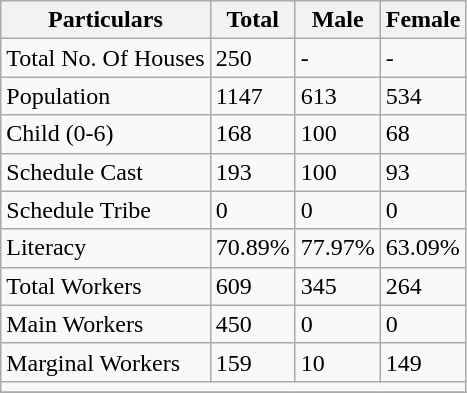<table class="sortable wikitable">
<tr>
<th><strong>Particulars</strong></th>
<th><strong>Total</strong></th>
<th>Male</th>
<th><strong>Female</strong></th>
</tr>
<tr>
<td>Total No. Of Houses</td>
<td>250</td>
<td>-</td>
<td>-</td>
</tr>
<tr>
<td>Population</td>
<td>1147</td>
<td>613</td>
<td>534</td>
</tr>
<tr>
<td>Child (0-6)</td>
<td>168</td>
<td>100</td>
<td>68</td>
</tr>
<tr>
<td>Schedule Cast</td>
<td>193</td>
<td>100</td>
<td>93</td>
</tr>
<tr>
<td>Schedule Tribe</td>
<td>0</td>
<td>0</td>
<td>0</td>
</tr>
<tr>
<td>Literacy</td>
<td>70.89%</td>
<td>77.97%</td>
<td>63.09%</td>
</tr>
<tr>
<td>Total Workers</td>
<td>609</td>
<td>345</td>
<td>264</td>
</tr>
<tr>
<td>Main Workers</td>
<td>450</td>
<td>0</td>
<td>0</td>
</tr>
<tr>
<td>Marginal Workers</td>
<td>159</td>
<td>10</td>
<td>149</td>
</tr>
<tr>
<td colspan="4"></td>
</tr>
<tr>
</tr>
</table>
